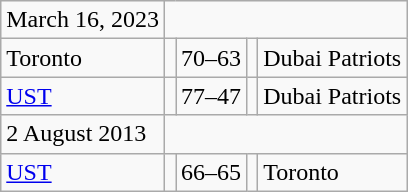<table class="wikitable">
<tr>
<td>March 16, 2023</td>
</tr>
<tr>
<td>Toronto</td>
<td></td>
<td>70–63</td>
<td></td>
<td>Dubai Patriots</td>
</tr>
<tr>
<td><a href='#'>UST</a></td>
<td></td>
<td>77–47</td>
<td></td>
<td>Dubai Patriots</td>
</tr>
<tr>
<td>2 August 2013</td>
</tr>
<tr>
<td><a href='#'>UST</a></td>
<td></td>
<td>66–65</td>
<td></td>
<td>Toronto</td>
</tr>
</table>
